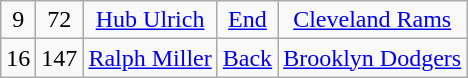<table class="wikitable" style="text-align:center">
<tr>
<td>9</td>
<td>72</td>
<td><a href='#'>Hub Ulrich</a></td>
<td><a href='#'>End</a></td>
<td><a href='#'>Cleveland Rams</a></td>
</tr>
<tr>
<td>16</td>
<td>147</td>
<td><a href='#'>Ralph Miller</a></td>
<td><a href='#'>Back</a></td>
<td><a href='#'>Brooklyn Dodgers</a></td>
</tr>
</table>
